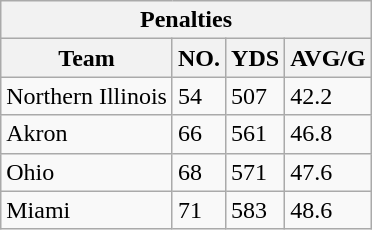<table class="wikitable">
<tr>
<th colspan="7" style="text-align:center;">Penalties</th>
</tr>
<tr>
<th>Team</th>
<th>NO.</th>
<th>YDS</th>
<th>AVG/G</th>
</tr>
<tr>
<td>Northern Illinois</td>
<td>54</td>
<td>507</td>
<td>42.2</td>
</tr>
<tr>
<td>Akron</td>
<td>66</td>
<td>561</td>
<td>46.8</td>
</tr>
<tr>
<td>Ohio</td>
<td>68</td>
<td>571</td>
<td>47.6</td>
</tr>
<tr>
<td>Miami</td>
<td>71</td>
<td>583</td>
<td>48.6</td>
</tr>
</table>
